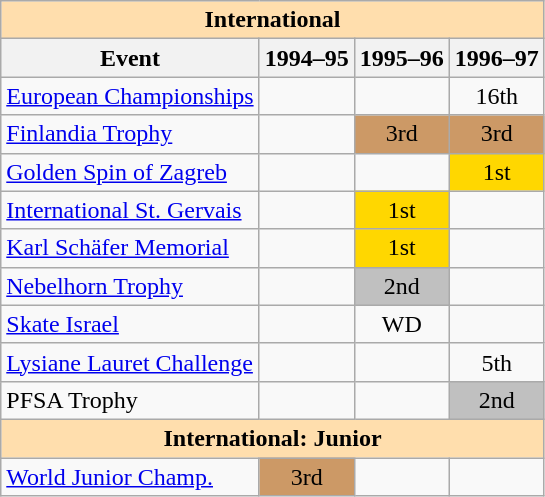<table class="wikitable" style="text-align:center">
<tr>
<th style="background-color: #ffdead; " colspan=4 align=center>International</th>
</tr>
<tr>
<th>Event</th>
<th>1994–95</th>
<th>1995–96</th>
<th>1996–97</th>
</tr>
<tr>
<td align=left><a href='#'>European Championships</a></td>
<td></td>
<td></td>
<td>16th</td>
</tr>
<tr>
<td align=left><a href='#'>Finlandia Trophy</a></td>
<td></td>
<td bgcolor=cc9966>3rd</td>
<td bgcolor=cc9966>3rd</td>
</tr>
<tr>
<td align=left><a href='#'>Golden Spin of Zagreb</a></td>
<td></td>
<td></td>
<td bgcolor=gold>1st</td>
</tr>
<tr>
<td align=left><a href='#'>International St. Gervais</a></td>
<td></td>
<td bgcolor=gold>1st</td>
<td></td>
</tr>
<tr>
<td align=left><a href='#'>Karl Schäfer Memorial</a></td>
<td></td>
<td bgcolor=gold>1st</td>
<td></td>
</tr>
<tr>
<td align=left><a href='#'>Nebelhorn Trophy</a></td>
<td></td>
<td bgcolor=silver>2nd</td>
<td></td>
</tr>
<tr>
<td align=left><a href='#'>Skate Israel</a></td>
<td></td>
<td>WD</td>
<td></td>
</tr>
<tr>
<td align=left><a href='#'>Lysiane Lauret Challenge</a></td>
<td></td>
<td></td>
<td>5th</td>
</tr>
<tr>
<td align=left>PFSA Trophy</td>
<td></td>
<td></td>
<td bgcolor=silver>2nd</td>
</tr>
<tr>
<th colspan="4" style="background-color: #ffdead; " align="center">International: Junior</th>
</tr>
<tr>
<td align=left><a href='#'>World Junior Champ.</a></td>
<td bgcolor=cc9966>3rd</td>
<td></td>
<td></td>
</tr>
</table>
